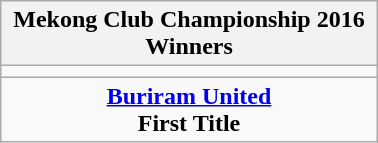<table class="wikitable" style="text-align: center; margin: 0 auto; width: 20%">
<tr>
<th>Mekong Club Championship 2016<br>Winners</th>
</tr>
<tr>
<td></td>
</tr>
<tr>
<td><strong><a href='#'>Buriram United</a></strong><br><strong>First Title</strong></td>
</tr>
</table>
